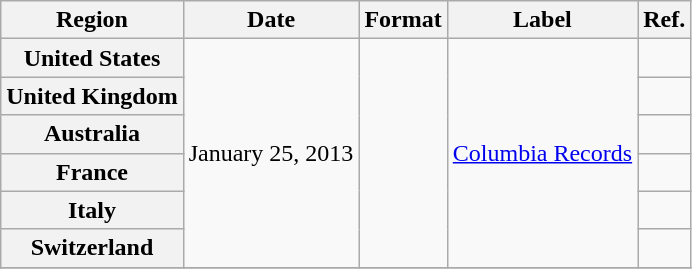<table class="wikitable plainrowheaders">
<tr>
<th scope="col">Region</th>
<th scope="col">Date</th>
<th scope="col">Format</th>
<th scope="col">Label</th>
<th scope="col">Ref.</th>
</tr>
<tr>
<th scope="row">United States</th>
<td rowspan="6">January 25, 2013</td>
<td rowspan="6"></td>
<td rowspan="6"><a href='#'>Columbia Records</a></td>
<td></td>
</tr>
<tr>
<th scope="row">United Kingdom</th>
<td></td>
</tr>
<tr>
<th scope="row">Australia</th>
<td></td>
</tr>
<tr>
<th scope="row">France</th>
<td></td>
</tr>
<tr>
<th scope="row">Italy</th>
<td></td>
</tr>
<tr>
<th scope="row">Switzerland</th>
<td></td>
</tr>
<tr>
</tr>
</table>
